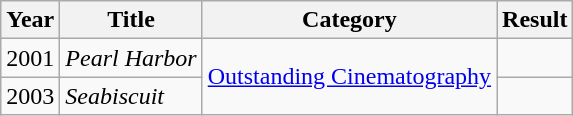<table class="wikitable">
<tr>
<th>Year</th>
<th>Title</th>
<th>Category</th>
<th>Result</th>
</tr>
<tr>
<td>2001</td>
<td><em>Pearl Harbor</em></td>
<td rowspan=2><a href='#'>Outstanding Cinematography</a></td>
<td></td>
</tr>
<tr>
<td>2003</td>
<td><em>Seabiscuit</em></td>
<td></td>
</tr>
</table>
